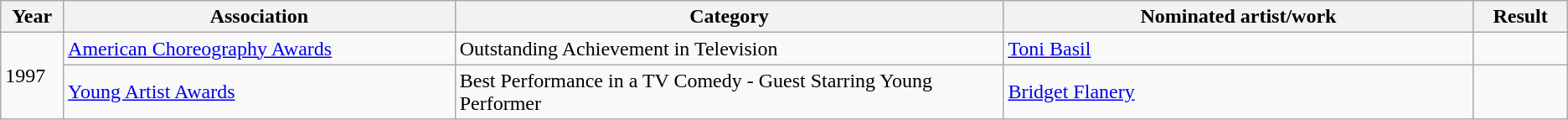<table class="wikitable">
<tr>
<th style="width:04%;">Year</th>
<th style="width:25%;">Association</th>
<th style="width:35%;">Category</th>
<th style="width:30%;">Nominated artist/work</th>
<th style="width:10%;">Result</th>
</tr>
<tr>
<td rowspan=2>1997</td>
<td><a href='#'>American Choreography Awards</a></td>
<td>Outstanding Achievement in Television</td>
<td><a href='#'>Toni Basil</a></td>
<td></td>
</tr>
<tr>
<td><a href='#'>Young Artist Awards</a></td>
<td>Best Performance in a TV Comedy - Guest Starring Young Performer</td>
<td><a href='#'>Bridget Flanery</a></td>
<td></td>
</tr>
</table>
